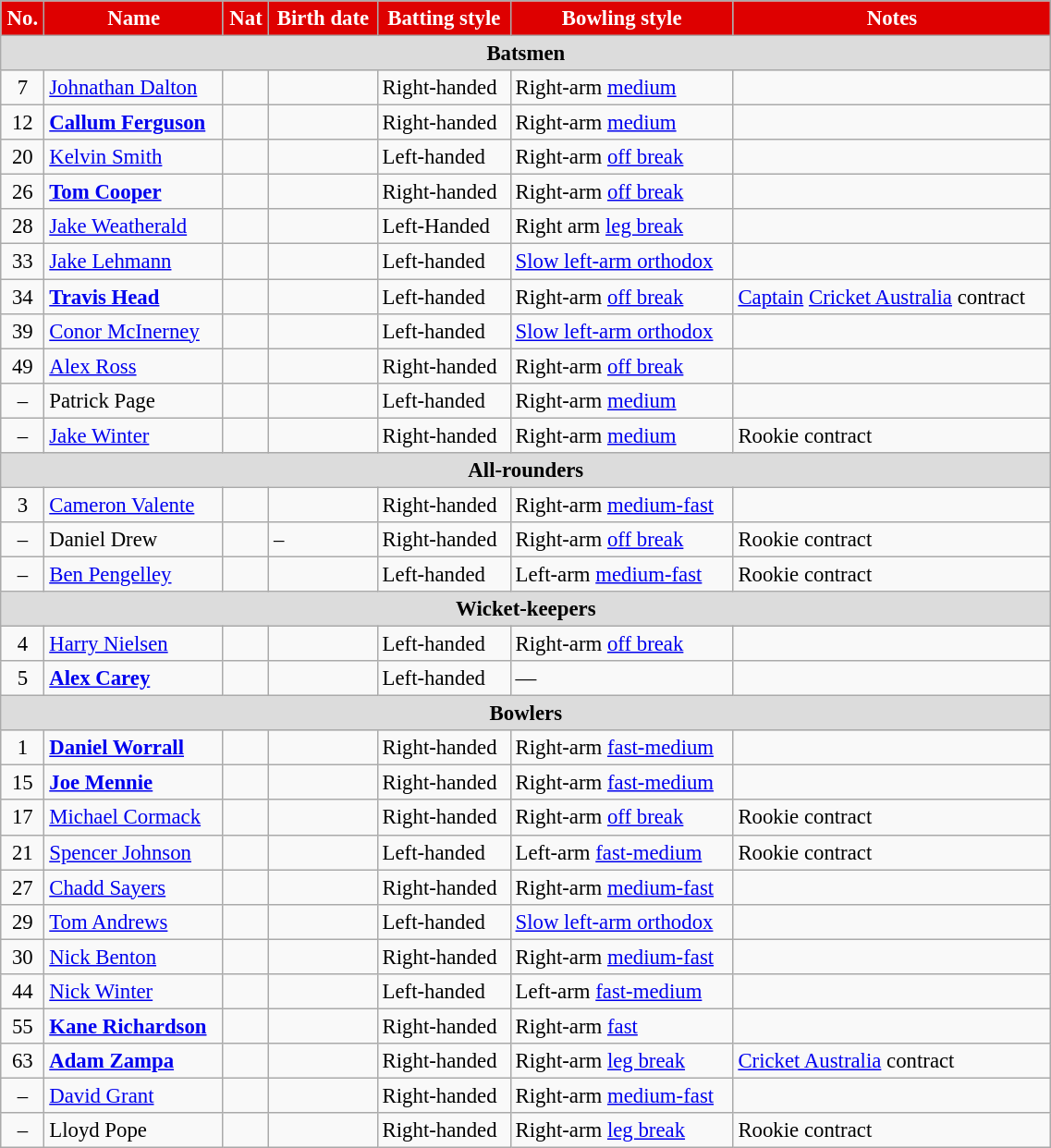<table class="wikitable" style="font-size:95%; width:60%">
<tr>
<th style="background: #de0000; color:white" align=right>No.</th>
<th style="background: #de0000; color:white" align=right>Name</th>
<th style="background: #de0000; color:white" align=right>Nat</th>
<th style="background: #de0000; color:white" align=right>Birth date</th>
<th style="background: #de0000; color:white" align=right>Batting style</th>
<th style="background: #de0000; color:white" align=right>Bowling style</th>
<th style="background: #de0000; color:white" align=right>Notes</th>
</tr>
<tr>
<th colspan="7" style="background: #DCDCDC" align=right>Batsmen</th>
</tr>
<tr>
<td style="text-align:center">7</td>
<td><a href='#'>Johnathan Dalton</a></td>
<td style="text-align:center"></td>
<td></td>
<td>Right-handed</td>
<td>Right-arm <a href='#'>medium</a></td>
<td></td>
</tr>
<tr>
<td style="text-align:center">12</td>
<td><strong><a href='#'>Callum Ferguson</a></strong></td>
<td style="text-align:center"></td>
<td></td>
<td>Right-handed</td>
<td>Right-arm <a href='#'>medium</a></td>
<td></td>
</tr>
<tr>
<td style="text-align:center">20</td>
<td><a href='#'>Kelvin Smith</a></td>
<td style="text-align:center"></td>
<td></td>
<td>Left-handed</td>
<td>Right-arm <a href='#'>off break</a></td>
<td></td>
</tr>
<tr>
<td style="text-align:center">26</td>
<td><strong><a href='#'>Tom Cooper</a></strong></td>
<td style="text-align:center"></td>
<td></td>
<td>Right-handed</td>
<td>Right-arm <a href='#'>off break</a></td>
<td></td>
</tr>
<tr>
<td style="text-align:center">28</td>
<td><a href='#'>Jake Weatherald</a></td>
<td style="text-align:center"></td>
<td></td>
<td>Left-Handed</td>
<td>Right arm <a href='#'>leg break</a></td>
<td></td>
</tr>
<tr>
<td style="text-align:center">33</td>
<td><a href='#'>Jake Lehmann</a></td>
<td style="text-align:center"></td>
<td></td>
<td>Left-handed</td>
<td><a href='#'>Slow left-arm orthodox</a></td>
<td></td>
</tr>
<tr>
<td style="text-align:center">34</td>
<td><strong><a href='#'>Travis Head</a></strong></td>
<td style="text-align:center"></td>
<td></td>
<td>Left-handed</td>
<td>Right-arm <a href='#'>off break</a></td>
<td><a href='#'>Captain</a> <a href='#'>Cricket Australia</a> contract</td>
</tr>
<tr>
<td style="text-align:center">39</td>
<td><a href='#'>Conor McInerney</a></td>
<td style="text-align:center"></td>
<td></td>
<td>Left-handed</td>
<td><a href='#'>Slow left-arm orthodox</a></td>
<td></td>
</tr>
<tr>
<td style="text-align:center">49</td>
<td><a href='#'>Alex Ross</a></td>
<td style="text-align:center"></td>
<td></td>
<td>Right-handed</td>
<td>Right-arm <a href='#'>off break</a></td>
<td></td>
</tr>
<tr>
<td style="text-align:center">–</td>
<td>Patrick Page</td>
<td style="text-align:center"></td>
<td></td>
<td>Left-handed</td>
<td>Right-arm <a href='#'>medium</a></td>
<td></td>
</tr>
<tr>
<td style="text-align:center">–</td>
<td><a href='#'>Jake Winter</a></td>
<td style="text-align:center"></td>
<td></td>
<td>Right-handed</td>
<td>Right-arm <a href='#'>medium</a></td>
<td>Rookie contract</td>
</tr>
<tr>
<th colspan="7" style="background: #DCDCDC" align=right>All-rounders</th>
</tr>
<tr>
<td style="text-align:center">3</td>
<td><a href='#'>Cameron Valente</a></td>
<td style="text-align:center"></td>
<td></td>
<td>Right-handed</td>
<td>Right-arm <a href='#'>medium-fast</a></td>
<td></td>
</tr>
<tr>
<td style="text-align:center">–</td>
<td>Daniel Drew</td>
<td style="text-align:center"></td>
<td>–</td>
<td>Right-handed</td>
<td>Right-arm <a href='#'>off break</a></td>
<td>Rookie contract</td>
</tr>
<tr>
<td style="text-align:center">–</td>
<td><a href='#'>Ben Pengelley</a></td>
<td style="text-align:center"></td>
<td></td>
<td>Left-handed</td>
<td>Left-arm <a href='#'>medium-fast</a></td>
<td>Rookie contract</td>
</tr>
<tr>
<th colspan="7" style="background: #DCDCDC" align=right>Wicket-keepers</th>
</tr>
<tr>
<td style="text-align:center">4</td>
<td><a href='#'>Harry Nielsen</a></td>
<td style="text-align:center"></td>
<td></td>
<td>Left-handed</td>
<td>Right-arm <a href='#'>off break</a></td>
<td></td>
</tr>
<tr>
<td style="text-align:center">5</td>
<td><strong><a href='#'>Alex Carey</a></strong></td>
<td style="text-align:center"></td>
<td></td>
<td>Left-handed</td>
<td>—</td>
<td></td>
</tr>
<tr>
<th colspan="7" style="background: #DCDCDC" align=right>Bowlers</th>
</tr>
<tr>
<td style="text-align:center">1</td>
<td><strong><a href='#'>Daniel Worrall</a></strong></td>
<td style="text-align:center"></td>
<td></td>
<td>Right-handed</td>
<td>Right-arm <a href='#'>fast-medium</a></td>
<td></td>
</tr>
<tr>
<td style="text-align:center">15</td>
<td><strong><a href='#'>Joe Mennie</a></strong></td>
<td style="text-align:center"></td>
<td></td>
<td>Right-handed</td>
<td>Right-arm <a href='#'>fast-medium</a></td>
<td></td>
</tr>
<tr>
<td style="text-align:center">17</td>
<td><a href='#'>Michael Cormack</a></td>
<td style="text-align:center"></td>
<td></td>
<td>Right-handed</td>
<td>Right-arm <a href='#'>off break</a></td>
<td>Rookie contract</td>
</tr>
<tr>
<td style="text-align:center">21</td>
<td><a href='#'>Spencer Johnson</a></td>
<td style="text-align:center"></td>
<td></td>
<td>Left-handed</td>
<td>Left-arm <a href='#'>fast-medium</a></td>
<td>Rookie contract</td>
</tr>
<tr>
<td style="text-align:center">27</td>
<td><a href='#'>Chadd Sayers</a></td>
<td style="text-align:center"></td>
<td></td>
<td>Right-handed</td>
<td>Right-arm <a href='#'>medium-fast</a></td>
<td></td>
</tr>
<tr>
<td style="text-align:center">29</td>
<td><a href='#'>Tom Andrews</a></td>
<td style="text-align:center"></td>
<td></td>
<td>Left-handed</td>
<td><a href='#'>Slow left-arm orthodox</a></td>
<td></td>
</tr>
<tr>
<td style="text-align:center">30</td>
<td><a href='#'>Nick Benton</a></td>
<td style="text-align:center"></td>
<td></td>
<td>Right-handed</td>
<td>Right-arm <a href='#'>medium-fast</a></td>
<td></td>
</tr>
<tr>
<td style="text-align:center">44</td>
<td><a href='#'>Nick Winter</a></td>
<td style="text-align:center"></td>
<td></td>
<td>Left-handed</td>
<td>Left-arm <a href='#'>fast-medium</a></td>
<td></td>
</tr>
<tr>
<td style="text-align:center">55</td>
<td><strong><a href='#'>Kane Richardson</a></strong></td>
<td style="text-align:center"></td>
<td></td>
<td>Right-handed</td>
<td>Right-arm <a href='#'>fast</a></td>
<td></td>
</tr>
<tr>
<td style="text-align:center">63</td>
<td><strong><a href='#'>Adam Zampa</a></strong></td>
<td style="text-align:center"></td>
<td></td>
<td>Right-handed</td>
<td>Right-arm <a href='#'>leg break</a></td>
<td><a href='#'>Cricket Australia</a> contract</td>
</tr>
<tr>
<td style="text-align:center">–</td>
<td><a href='#'>David Grant</a></td>
<td style="text-align:center"></td>
<td></td>
<td>Right-handed</td>
<td>Right-arm <a href='#'>medium-fast</a></td>
<td></td>
</tr>
<tr>
<td style="text-align:center">–</td>
<td>Lloyd Pope</td>
<td style="text-align:center"></td>
<td></td>
<td>Right-handed</td>
<td>Right-arm <a href='#'>leg break</a></td>
<td>Rookie contract</td>
</tr>
</table>
